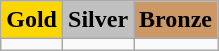<table class=wikitable>
<tr>
<td align=center bgcolor=gold> <strong>Gold</strong></td>
<td align=center bgcolor=silver> <strong>Silver</strong></td>
<td align=center bgcolor=cc9966> <strong>Bronze</strong></td>
</tr>
<tr>
<td></td>
<td></td>
<td></td>
</tr>
</table>
